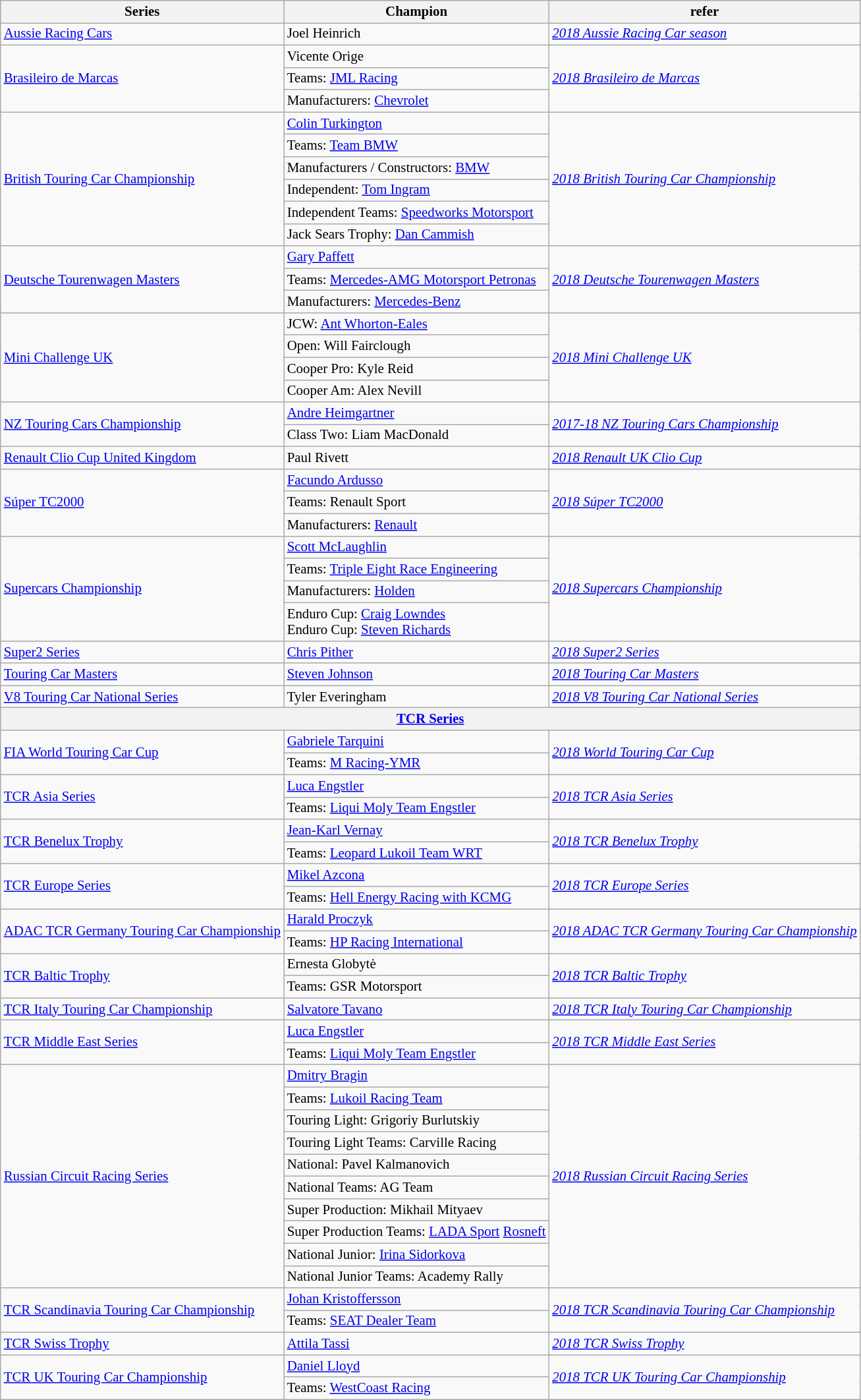<table class="wikitable" style="font-size:87%">
<tr font-weight:bold">
<th>Series</th>
<th>Champion</th>
<th>refer</th>
</tr>
<tr>
<td><a href='#'>Aussie Racing Cars</a></td>
<td> Joel Heinrich</td>
<td><em><a href='#'>2018 Aussie Racing Car season</a></em></td>
</tr>
<tr>
<td rowspan=3><a href='#'>Brasileiro de Marcas</a></td>
<td> Vicente Orige</td>
<td rowspan=3><em><a href='#'>2018 Brasileiro de Marcas</a></em></td>
</tr>
<tr>
<td>Teams:  <a href='#'>JML Racing</a></td>
</tr>
<tr>
<td>Manufacturers:  <a href='#'>Chevrolet</a></td>
</tr>
<tr>
<td rowspan="6"><a href='#'>British Touring Car Championship</a></td>
<td> <a href='#'>Colin Turkington</a></td>
<td rowspan="6"><em><a href='#'>2018 British Touring Car Championship</a></em></td>
</tr>
<tr>
<td>Teams:  <a href='#'>Team BMW</a></td>
</tr>
<tr>
<td>Manufacturers / Constructors:  <a href='#'>BMW</a></td>
</tr>
<tr>
<td>Independent:  <a href='#'>Tom Ingram</a></td>
</tr>
<tr>
<td>Independent Teams:  <a href='#'>Speedworks Motorsport</a></td>
</tr>
<tr>
<td>Jack Sears Trophy:  <a href='#'>Dan Cammish</a></td>
</tr>
<tr>
<td rowspan="3"><a href='#'>Deutsche Tourenwagen Masters</a></td>
<td> <a href='#'>Gary Paffett</a></td>
<td rowspan="3"><em><a href='#'>2018 Deutsche Tourenwagen Masters</a></em></td>
</tr>
<tr>
<td>Teams:  <a href='#'>Mercedes-AMG Motorsport Petronas</a></td>
</tr>
<tr>
<td>Manufacturers:  <a href='#'>Mercedes-Benz</a></td>
</tr>
<tr>
<td rowspan="4"><a href='#'>Mini Challenge UK</a></td>
<td>JCW:  <a href='#'>Ant Whorton-Eales</a></td>
<td rowspan="4"><em><a href='#'>2018 Mini Challenge UK</a></em></td>
</tr>
<tr>
<td>Open:  Will Fairclough</td>
</tr>
<tr>
<td>Cooper Pro:  Kyle Reid</td>
</tr>
<tr>
<td>Cooper Am:  Alex Nevill</td>
</tr>
<tr>
<td rowspan="2"><a href='#'>NZ Touring Cars Championship</a></td>
<td> <a href='#'>Andre Heimgartner</a></td>
<td rowspan="2"><em><a href='#'>2017-18 NZ Touring Cars Championship</a></em></td>
</tr>
<tr>
<td>Class Two:  Liam MacDonald</td>
</tr>
<tr>
<td><a href='#'>Renault Clio Cup United Kingdom</a></td>
<td> Paul Rivett</td>
<td><em><a href='#'>2018 Renault UK Clio Cup</a></em></td>
</tr>
<tr>
<td rowspan=3><a href='#'>Súper TC2000</a></td>
<td> <a href='#'>Facundo Ardusso</a></td>
<td rowspan=3><em><a href='#'>2018 Súper TC2000</a></em></td>
</tr>
<tr>
<td>Teams:  Renault Sport</td>
</tr>
<tr>
<td>Manufacturers:  <a href='#'>Renault</a></td>
</tr>
<tr>
<td rowspan=4><a href='#'>Supercars Championship</a></td>
<td> <a href='#'>Scott McLaughlin</a></td>
<td rowspan=4><em><a href='#'>2018 Supercars Championship</a></em></td>
</tr>
<tr>
<td>Teams:  <a href='#'>Triple Eight Race Engineering</a></td>
</tr>
<tr>
<td>Manufacturers:  <a href='#'>Holden</a></td>
</tr>
<tr>
<td>Enduro Cup:  <a href='#'>Craig Lowndes</a><br>Enduro Cup:  <a href='#'>Steven Richards</a></td>
</tr>
<tr>
<td><a href='#'>Super2 Series</a></td>
<td> <a href='#'>Chris Pither</a></td>
<td><em><a href='#'>2018 Super2 Series</a></em></td>
</tr>
<tr>
<td><a href='#'>Touring Car Masters</a></td>
<td> <a href='#'>Steven Johnson</a></td>
<td><em><a href='#'>2018 Touring Car Masters</a></em></td>
</tr>
<tr>
<td><a href='#'>V8 Touring Car National Series</a></td>
<td> Tyler Everingham</td>
<td><em><a href='#'>2018 V8 Touring Car National Series</a></em></td>
</tr>
<tr>
<th colspan="3"><a href='#'>TCR Series</a></th>
</tr>
<tr>
<td rowspan=2><a href='#'>FIA World Touring Car Cup</a></td>
<td> <a href='#'>Gabriele Tarquini</a></td>
<td rowspan=2><em><a href='#'>2018 World Touring Car Cup</a></em></td>
</tr>
<tr>
<td>Teams:  <a href='#'>M Racing-YMR</a></td>
</tr>
<tr>
<td rowspan="2"><a href='#'>TCR Asia Series</a></td>
<td> <a href='#'>Luca Engstler</a></td>
<td rowspan="2"><em><a href='#'>2018 TCR Asia Series</a></em></td>
</tr>
<tr>
<td>Teams:  <a href='#'>Liqui Moly Team Engstler</a></td>
</tr>
<tr>
<td rowspan="2"><a href='#'>TCR Benelux Trophy</a></td>
<td> <a href='#'>Jean-Karl Vernay</a></td>
<td rowspan="2"><em><a href='#'>2018 TCR Benelux Trophy</a></em></td>
</tr>
<tr>
<td>Teams:  <a href='#'>Leopard Lukoil Team WRT</a></td>
</tr>
<tr>
<td rowspan="2"><a href='#'>TCR Europe Series</a></td>
<td> <a href='#'>Mikel Azcona</a></td>
<td rowspan="2"><em><a href='#'>2018 TCR Europe Series</a></em></td>
</tr>
<tr>
<td>Teams:  <a href='#'>Hell Energy Racing with KCMG</a></td>
</tr>
<tr>
<td rowspan="2"><a href='#'>ADAC TCR Germany Touring Car Championship</a></td>
<td> <a href='#'>Harald Proczyk</a></td>
<td rowspan="2"><em><a href='#'>2018 ADAC TCR Germany Touring Car Championship</a></em></td>
</tr>
<tr>
<td>Teams:  <a href='#'>HP Racing International</a></td>
</tr>
<tr>
<td rowspan="2"><a href='#'>TCR Baltic Trophy</a></td>
<td> Ernesta Globytė</td>
<td rowspan="2"><em><a href='#'>2018 TCR Baltic Trophy</a></em></td>
</tr>
<tr>
<td>Teams:  GSR Motorsport</td>
</tr>
<tr>
<td><a href='#'>TCR Italy Touring Car Championship</a></td>
<td> <a href='#'>Salvatore Tavano</a></td>
<td><em><a href='#'>2018 TCR Italy Touring Car Championship</a></em></td>
</tr>
<tr>
<td rowspan="2"><a href='#'>TCR Middle East Series</a></td>
<td> <a href='#'>Luca Engstler</a></td>
<td rowspan="2"><em><a href='#'>2018 TCR Middle East Series</a></em></td>
</tr>
<tr>
<td>Teams:  <a href='#'>Liqui Moly Team Engstler</a></td>
</tr>
<tr>
<td rowspan="10"><a href='#'>Russian Circuit Racing Series</a></td>
<td> <a href='#'>Dmitry Bragin</a></td>
<td rowspan="10"><em><a href='#'>2018 Russian Circuit Racing Series</a></em></td>
</tr>
<tr>
<td>Teams: <a href='#'>Lukoil Racing Team</a></td>
</tr>
<tr>
<td>Touring Light:  Grigoriy Burlutskiy</td>
</tr>
<tr>
<td>Touring Light Teams: Carville Racing</td>
</tr>
<tr>
<td>National:  Pavel Kalmanovich</td>
</tr>
<tr>
<td>National Teams: AG Team</td>
</tr>
<tr>
<td>Super Production:  Mikhail Mityaev</td>
</tr>
<tr>
<td>Super Production Teams: <a href='#'>LADA Sport</a> <a href='#'>Rosneft</a></td>
</tr>
<tr>
<td>National Junior:  <a href='#'>Irina Sidorkova</a></td>
</tr>
<tr>
<td>National Junior Teams: Academy Rally</td>
</tr>
<tr>
<td rowspan="2"><a href='#'>TCR Scandinavia Touring Car Championship</a></td>
<td> <a href='#'>Johan Kristoffersson</a></td>
<td rowspan="2"><em><a href='#'>2018 TCR Scandinavia Touring Car Championship</a></em></td>
</tr>
<tr>
<td>Teams:  <a href='#'>SEAT Dealer Team</a></td>
</tr>
<tr>
<td><a href='#'>TCR Swiss Trophy</a></td>
<td> <a href='#'>Attila Tassi</a></td>
<td><em><a href='#'>2018 TCR Swiss Trophy</a></em></td>
</tr>
<tr>
<td rowspan=2><a href='#'>TCR UK Touring Car Championship</a></td>
<td> <a href='#'>Daniel Lloyd</a></td>
<td rowspan=2><em><a href='#'>2018 TCR UK Touring Car Championship</a></em></td>
</tr>
<tr>
<td>Teams:  <a href='#'>WestCoast Racing</a></td>
</tr>
</table>
